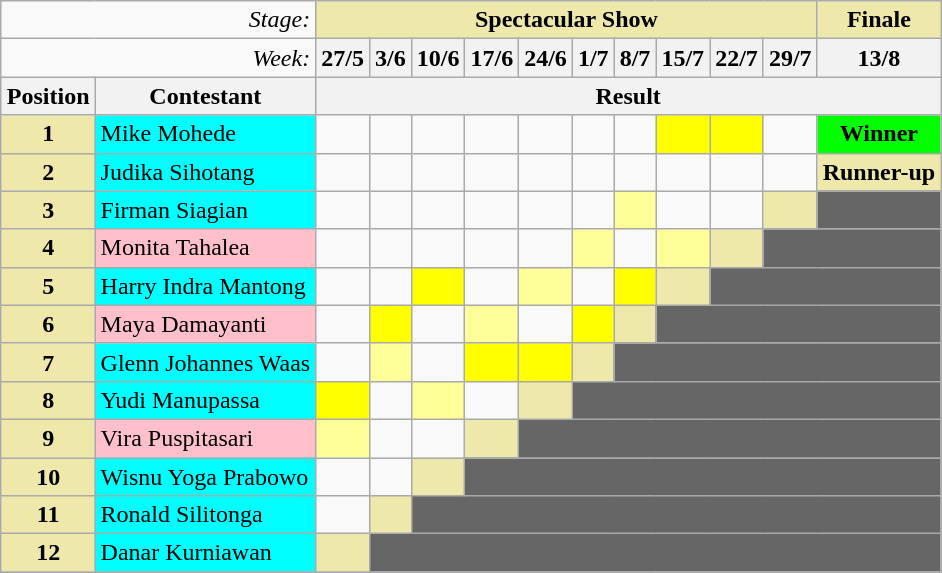<table class="wikitable" style="margin:1em auto;">
<tr>
<td colspan="2" align="right"><em>Stage:</em></td>
<td colspan="10" bgcolor="palegoldenrod" align="Center"><strong>Spectacular Show</strong></td>
<td bgcolor="palegoldenrod" align="Center"><strong>Finale</strong></td>
</tr>
<tr>
<td colspan="2" align="right"><em>Week:</em></td>
<th>27/5</th>
<th>3/6</th>
<th>10/6</th>
<th>17/6</th>
<th>24/6</th>
<th>1/7</th>
<th>8/7</th>
<th>15/7</th>
<th>22/7</th>
<th>29/7</th>
<th>13/8</th>
</tr>
<tr>
<th>Position</th>
<th>Contestant</th>
<th colspan="11" align="center">Result</th>
</tr>
<tr>
<td align="center" bgcolor="palegoldenrod"><strong>1</strong></td>
<td bgcolor="cyan">Mike Mohede</td>
<td></td>
<td></td>
<td></td>
<td></td>
<td></td>
<td></td>
<td></td>
<td bgcolor="FFFF00" align="center"></td>
<td bgcolor="FFFF00" align="center"></td>
<td></td>
<td align="center" bgcolor="lime"><strong>Winner</strong></td>
</tr>
<tr>
<td align="center" bgcolor="palegoldenrod"><strong>2</strong></td>
<td bgcolor="cyan">Judika Sihotang</td>
<td></td>
<td></td>
<td></td>
<td></td>
<td></td>
<td></td>
<td></td>
<td></td>
<td></td>
<td></td>
<td align="center" bgcolor="palegoldenrod"><strong>Runner-up</strong></td>
</tr>
<tr>
<td align="center" bgcolor="palegoldenrod"><strong>3</strong></td>
<td bgcolor="cyan">Firman Siagian</td>
<td></td>
<td></td>
<td></td>
<td></td>
<td></td>
<td></td>
<td bgcolor="FFFF99" align="center"></td>
<td></td>
<td></td>
<td bgcolor="palegoldenrod" align="center"></td>
<td colspan="1" bgcolor="666666"></td>
</tr>
<tr>
<td align="center" bgcolor="palegoldenrod"><strong>4</strong></td>
<td bgcolor="pink">Monita Tahalea</td>
<td></td>
<td></td>
<td></td>
<td></td>
<td></td>
<td bgcolor="FFFF99" align="center"></td>
<td></td>
<td bgcolor="FFFF99" align="center"></td>
<td bgcolor="palegoldenrod" align="center"></td>
<td colspan="2" bgcolor="666666"></td>
</tr>
<tr>
<td align="center" bgcolor="palegoldenrod"><strong>5</strong></td>
<td bgcolor="cyan">Harry Indra Mantong</td>
<td></td>
<td></td>
<td bgcolor="FFFF00" align="center"></td>
<td></td>
<td bgcolor="FFFF99" align="center"></td>
<td></td>
<td bgcolor="FFFF00" align="center"></td>
<td bgcolor="palegoldenrod" align="center"></td>
<td colspan="3" bgcolor="666666"></td>
</tr>
<tr>
<td align="center" bgcolor="palegoldenrod"><strong>6</strong></td>
<td bgcolor="pink">Maya Damayanti</td>
<td></td>
<td bgcolor="FFFF00" align="center"></td>
<td></td>
<td bgcolor="FFFF99" align="center"></td>
<td></td>
<td bgcolor="FFFF00" align="center"></td>
<td bgcolor="palegoldenrod" align="center"></td>
<td colspan="4" bgcolor="666666"></td>
</tr>
<tr>
<td align="center" bgcolor="palegoldenrod"><strong>7</strong></td>
<td bgcolor="cyan">Glenn Johannes Waas</td>
<td></td>
<td bgcolor="FFFF99" align="center"></td>
<td></td>
<td bgcolor="FFFF00" align="center"></td>
<td bgcolor="FFFF00" align="center"></td>
<td bgcolor="palegoldenrod" align="center"></td>
<td colspan="5" bgcolor="666666"></td>
</tr>
<tr>
<td align="center" bgcolor="palegoldenrod"><strong>8</strong></td>
<td bgcolor="cyan">Yudi Manupassa</td>
<td bgcolor="FFFF00" align="center"></td>
<td></td>
<td bgcolor="FFFF99" align="center"></td>
<td></td>
<td bgcolor="palegoldenrod" align="center"></td>
<td colspan="6" bgcolor="666666"></td>
</tr>
<tr>
<td align="center" bgcolor="palegoldenrod"><strong>9</strong></td>
<td bgcolor="pink">Vira Puspitasari</td>
<td bgcolor="FFFF99" align="center"></td>
<td></td>
<td></td>
<td bgcolor="palegoldenrod" align="center"></td>
<td colspan="7" bgcolor="666666"></td>
</tr>
<tr>
<td align="center" bgcolor="palegoldenrod"><strong>10</strong></td>
<td bgcolor="cyan">Wisnu Yoga Prabowo</td>
<td></td>
<td></td>
<td bgcolor="palegoldenrod" align="center"></td>
<td colspan="8" bgcolor="666666"></td>
</tr>
<tr>
<td align="center" bgcolor="palegoldenrod"><strong>11</strong></td>
<td bgcolor="cyan">Ronald Silitonga</td>
<td></td>
<td bgcolor="palegoldenrod" align="center"></td>
<td colspan="9" bgcolor="666666"></td>
</tr>
<tr>
<td align="center" bgcolor="palegoldenrod"><strong>12</strong></td>
<td bgcolor="cyan">Danar Kurniawan</td>
<td bgcolor="palegoldenrod" align="center"></td>
<td colspan="10" bgcolor="666666"></td>
</tr>
<tr>
</tr>
</table>
